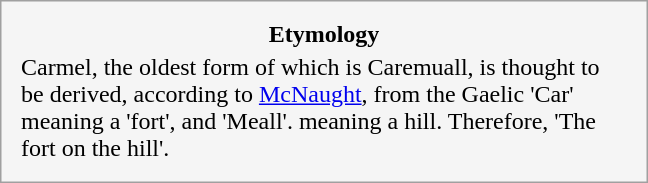<table style="float:left; margin:1em; width:27em; border:1px solid #a0a0a0; padding:10px; background:#f5f5f5; text-align:left;">
<tr style="text-align:center;">
<td><strong>Etymology</strong></td>
</tr>
<tr style="text-align:left; font-size:x-medium;">
<td>Carmel, the oldest form of which is Caremuall, is thought to be derived, according to <a href='#'>McNaught</a>, from the Gaelic 'Car' meaning a 'fort', and 'Meall'. meaning a hill. Therefore, 'The fort on the hill'.</td>
</tr>
</table>
